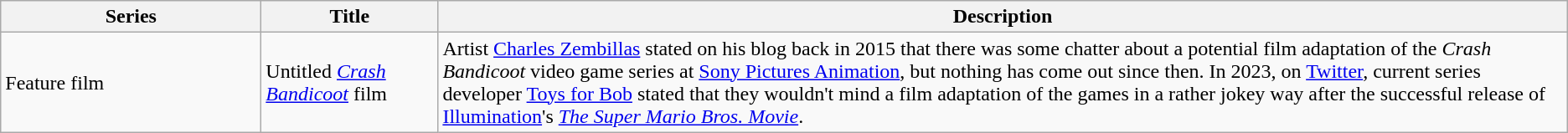<table class="wikitable">
<tr>
<th style="width:150pt;">Series</th>
<th style="width:100pt;">Title</th>
<th>Description</th>
</tr>
<tr>
<td>Feature film</td>
<td>Untitled <em><a href='#'>Crash Bandicoot</a></em> film</td>
<td>Artist <a href='#'>Charles Zembillas</a> stated on his blog back in 2015 that there was some chatter about a potential film adaptation of the <em>Crash Bandicoot</em> video game series at <a href='#'>Sony Pictures Animation</a>, but nothing has come out since then. In 2023, on <a href='#'>Twitter</a>, current series developer <a href='#'>Toys for Bob</a> stated that they wouldn't mind a film adaptation of the games in a rather jokey way after the successful release of <a href='#'>Illumination</a>'s <em><a href='#'>The Super Mario Bros. Movie</a></em>.</td>
</tr>
</table>
